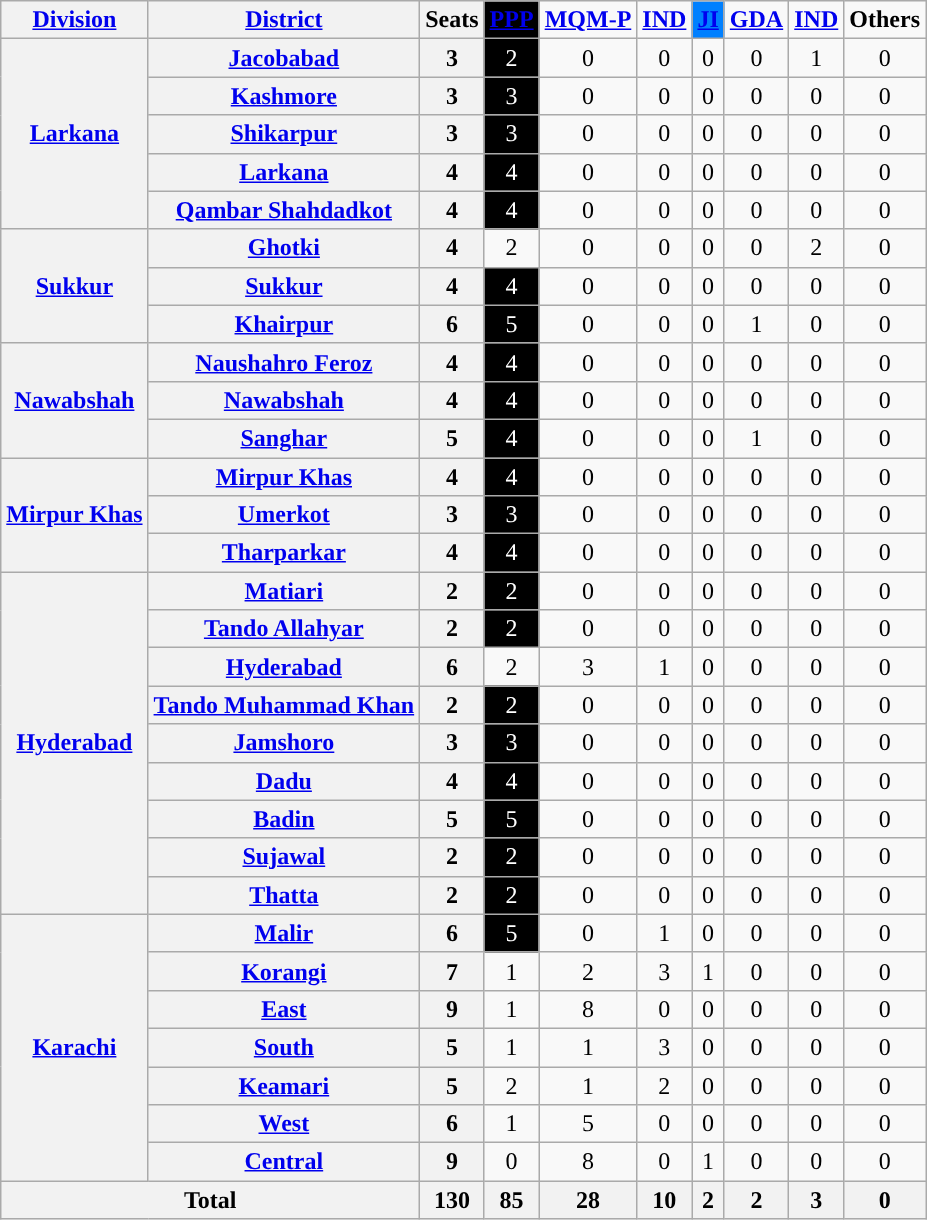<table class="wikitable sortable" style="text-align:center;">
<tr>
<th><a href='#'>Division</a></th>
<th><a href='#'>District</a></th>
<th>Seats</th>
<td style="background:#000000;"><a href='#'><span><strong>PPP</strong></span></a></td>
<td style="background:"><a href='#'><span><strong>MQM-P</strong></span></a></td>
<td style="background:"><a href='#'><span><strong>IND</strong></span></a></td>
<td style="background:#0080ff;"><a href='#'><span><strong>JI</strong></span></a></td>
<td style="background:"><a href='#'><span><strong>GDA</strong></span></a></td>
<td><a href='#'><span><strong>IND</strong></span></a></td>
<td><span><strong>Others</strong></span></td>
</tr>
<tr>
<th rowspan="5"><a href='#'>Larkana</a></th>
<th><a href='#'>Jacobabad</a></th>
<th>3</th>
<td style="background:#000000 ; color:white;">2</td>
<td>0</td>
<td>0</td>
<td>0</td>
<td>0</td>
<td>1</td>
<td>0</td>
</tr>
<tr>
<th><a href='#'>Kashmore</a></th>
<th>3</th>
<td style="background:#000000 ; color:white;">3</td>
<td>0</td>
<td>0</td>
<td>0</td>
<td>0</td>
<td>0</td>
<td>0</td>
</tr>
<tr>
<th><a href='#'>Shikarpur</a></th>
<th>3</th>
<td style="background:#000000 ; color:white;">3</td>
<td>0</td>
<td>0</td>
<td>0</td>
<td>0</td>
<td>0</td>
<td>0</td>
</tr>
<tr>
<th><a href='#'>Larkana</a></th>
<th>4</th>
<td style="background:#000000 ; color:white;">4</td>
<td>0</td>
<td>0</td>
<td>0</td>
<td>0</td>
<td>0</td>
<td>0</td>
</tr>
<tr>
<th><a href='#'>Qambar Shahdadkot</a></th>
<th>4</th>
<td style="background:#000000 ; color:white;">4</td>
<td>0</td>
<td>0</td>
<td>0</td>
<td>0</td>
<td>0</td>
<td>0</td>
</tr>
<tr>
<th rowspan="3"><a href='#'>Sukkur</a></th>
<th><a href='#'>Ghotki</a></th>
<th>4</th>
<td>2</td>
<td>0</td>
<td>0</td>
<td>0</td>
<td>0</td>
<td>2</td>
<td>0</td>
</tr>
<tr>
<th><a href='#'>Sukkur</a></th>
<th>4</th>
<td style="background:#000000 ; color:white;">4</td>
<td>0</td>
<td>0</td>
<td>0</td>
<td>0</td>
<td>0</td>
<td>0</td>
</tr>
<tr>
<th><a href='#'>Khairpur</a></th>
<th>6</th>
<td style="background:#000000 ; color:white;">5</td>
<td>0</td>
<td>0</td>
<td>0</td>
<td>1</td>
<td>0</td>
<td>0</td>
</tr>
<tr>
<th rowspan="3"><a href='#'>Nawabshah</a></th>
<th><a href='#'>Naushahro Feroz</a></th>
<th>4</th>
<td style="background:#000000 ; color:white;">4</td>
<td>0</td>
<td>0</td>
<td>0</td>
<td>0</td>
<td>0</td>
<td>0</td>
</tr>
<tr>
<th><a href='#'>Nawabshah</a></th>
<th>4</th>
<td style="background:#000000 ; color:white;">4</td>
<td>0</td>
<td>0</td>
<td>0</td>
<td>0</td>
<td>0</td>
<td>0</td>
</tr>
<tr>
<th><a href='#'>Sanghar</a></th>
<th>5</th>
<td style="background:#000000 ; color:white;">4</td>
<td>0</td>
<td>0</td>
<td>0</td>
<td>1</td>
<td>0</td>
<td>0</td>
</tr>
<tr>
<th rowspan="3"><a href='#'>Mirpur Khas</a></th>
<th><a href='#'>Mirpur Khas</a></th>
<th>4</th>
<td style="background:#000000 ; color:white;">4</td>
<td>0</td>
<td>0</td>
<td>0</td>
<td>0</td>
<td>0</td>
<td>0</td>
</tr>
<tr>
<th><a href='#'>Umerkot</a></th>
<th>3</th>
<td style="background:#000000 ; color:white;">3</td>
<td>0</td>
<td>0</td>
<td>0</td>
<td>0</td>
<td>0</td>
<td>0</td>
</tr>
<tr>
<th><a href='#'>Tharparkar</a></th>
<th>4</th>
<td style="background:#000000 ; color:white;">4</td>
<td>0</td>
<td>0</td>
<td>0</td>
<td>0</td>
<td>0</td>
<td>0</td>
</tr>
<tr>
<th rowspan="9"><a href='#'>Hyderabad</a></th>
<th><a href='#'>Matiari</a></th>
<th>2</th>
<td style="background:#000000 ; color:white;">2</td>
<td>0</td>
<td>0</td>
<td>0</td>
<td>0</td>
<td>0</td>
<td>0</td>
</tr>
<tr>
<th><a href='#'>Tando Allahyar</a></th>
<th>2</th>
<td style="background:#000000 ; color:white;">2</td>
<td>0</td>
<td>0</td>
<td>0</td>
<td>0</td>
<td>0</td>
<td>0</td>
</tr>
<tr>
<th><a href='#'>Hyderabad</a></th>
<th>6</th>
<td>2</td>
<td style="background:">3</td>
<td>1</td>
<td>0</td>
<td>0</td>
<td>0</td>
<td>0</td>
</tr>
<tr>
<th><a href='#'>Tando Muhammad Khan</a></th>
<th>2</th>
<td style="background:#000000 ; color:white;">2</td>
<td>0</td>
<td>0</td>
<td>0</td>
<td>0</td>
<td>0</td>
<td>0</td>
</tr>
<tr>
<th><a href='#'>Jamshoro</a></th>
<th>3</th>
<td style="background:#000000 ; color:white;">3</td>
<td>0</td>
<td>0</td>
<td>0</td>
<td>0</td>
<td>0</td>
<td>0</td>
</tr>
<tr>
<th><a href='#'>Dadu</a></th>
<th>4</th>
<td style="background:#000000 ; color:white;">4</td>
<td>0</td>
<td>0</td>
<td>0</td>
<td>0</td>
<td>0</td>
<td>0</td>
</tr>
<tr>
<th><a href='#'>Badin</a></th>
<th>5</th>
<td style="background:#000000 ; color:white;">5</td>
<td>0</td>
<td>0</td>
<td>0</td>
<td>0</td>
<td>0</td>
<td>0</td>
</tr>
<tr>
<th><a href='#'>Sujawal</a></th>
<th>2</th>
<td style="background:#000000 ; color:white;">2</td>
<td>0</td>
<td>0</td>
<td>0</td>
<td>0</td>
<td>0</td>
<td>0</td>
</tr>
<tr>
<th><a href='#'>Thatta</a></th>
<th>2</th>
<td style="background:#000000 ; color:white;">2</td>
<td>0</td>
<td>0</td>
<td>0</td>
<td>0</td>
<td>0</td>
<td>0</td>
</tr>
<tr>
<th rowspan="7"><a href='#'>Karachi</a></th>
<th><a href='#'>Malir</a></th>
<th>6</th>
<td style="background:#000000 ; color:white;">5</td>
<td>0</td>
<td>1</td>
<td>0</td>
<td>0</td>
<td>0</td>
<td>0</td>
</tr>
<tr>
<th><a href='#'>Korangi</a></th>
<th>7</th>
<td>1</td>
<td>2</td>
<td style="background:">3</td>
<td>1</td>
<td>0</td>
<td>0</td>
<td>0</td>
</tr>
<tr>
<th><a href='#'>East</a></th>
<th>9</th>
<td>1</td>
<td style="background:">8</td>
<td>0</td>
<td>0</td>
<td>0</td>
<td>0</td>
<td>0</td>
</tr>
<tr>
<th><a href='#'>South</a></th>
<th>5</th>
<td>1</td>
<td>1</td>
<td style="background:">3</td>
<td>0</td>
<td>0</td>
<td>0</td>
<td>0</td>
</tr>
<tr>
<th><a href='#'>Keamari</a></th>
<th>5</th>
<td>2</td>
<td>1</td>
<td>2</td>
<td>0</td>
<td>0</td>
<td>0</td>
<td>0</td>
</tr>
<tr>
<th><a href='#'>West</a></th>
<th>6</th>
<td>1</td>
<td style="background:">5</td>
<td>0</td>
<td>0</td>
<td>0</td>
<td>0</td>
<td>0</td>
</tr>
<tr>
<th><a href='#'>Central</a></th>
<th>9</th>
<td>0</td>
<td style="background:">8</td>
<td>0</td>
<td>1</td>
<td>0</td>
<td>0</td>
<td>0</td>
</tr>
<tr>
<th colspan="2">Total</th>
<th>130</th>
<th>85</th>
<th>28</th>
<th>10</th>
<th>2</th>
<th>2</th>
<th>3</th>
<th>0</th>
</tr>
</table>
